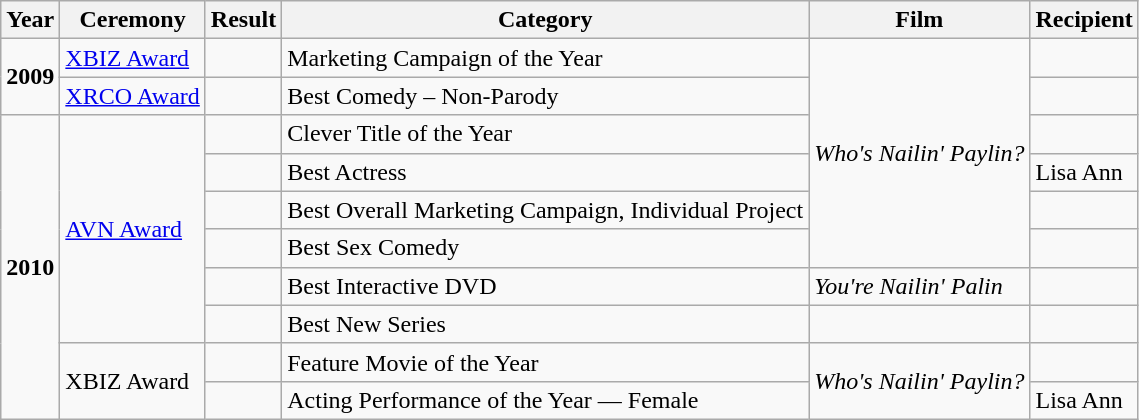<table class="wikitable">
<tr>
<th>Year</th>
<th>Ceremony</th>
<th>Result</th>
<th>Category</th>
<th>Film</th>
<th>Recipient</th>
</tr>
<tr>
<td rowspan="2"><strong>2009</strong></td>
<td><a href='#'>XBIZ Award</a></td>
<td></td>
<td>Marketing Campaign of the Year</td>
<td rowspan="6"><em>Who's Nailin' Paylin?</em></td>
<td></td>
</tr>
<tr>
<td><a href='#'>XRCO Award</a></td>
<td></td>
<td>Best Comedy – Non-Parody</td>
<td></td>
</tr>
<tr>
<td rowspan="8"><strong>2010</strong></td>
<td rowspan="6"><a href='#'>AVN Award</a></td>
<td></td>
<td>Clever Title of the Year</td>
<td></td>
</tr>
<tr>
<td></td>
<td>Best Actress</td>
<td>Lisa Ann</td>
</tr>
<tr>
<td></td>
<td>Best Overall Marketing Campaign, Individual Project</td>
<td></td>
</tr>
<tr>
<td></td>
<td>Best Sex Comedy</td>
<td></td>
</tr>
<tr>
<td></td>
<td>Best Interactive DVD</td>
<td><em>You're Nailin' Palin</em></td>
<td></td>
</tr>
<tr>
<td></td>
<td>Best New Series</td>
<td></td>
<td></td>
</tr>
<tr>
<td rowspan="2">XBIZ Award</td>
<td></td>
<td>Feature Movie of the Year</td>
<td rowspan="2"><em>Who's Nailin' Paylin?</em></td>
<td></td>
</tr>
<tr>
<td></td>
<td>Acting Performance of the Year — Female</td>
<td>Lisa Ann</td>
</tr>
</table>
